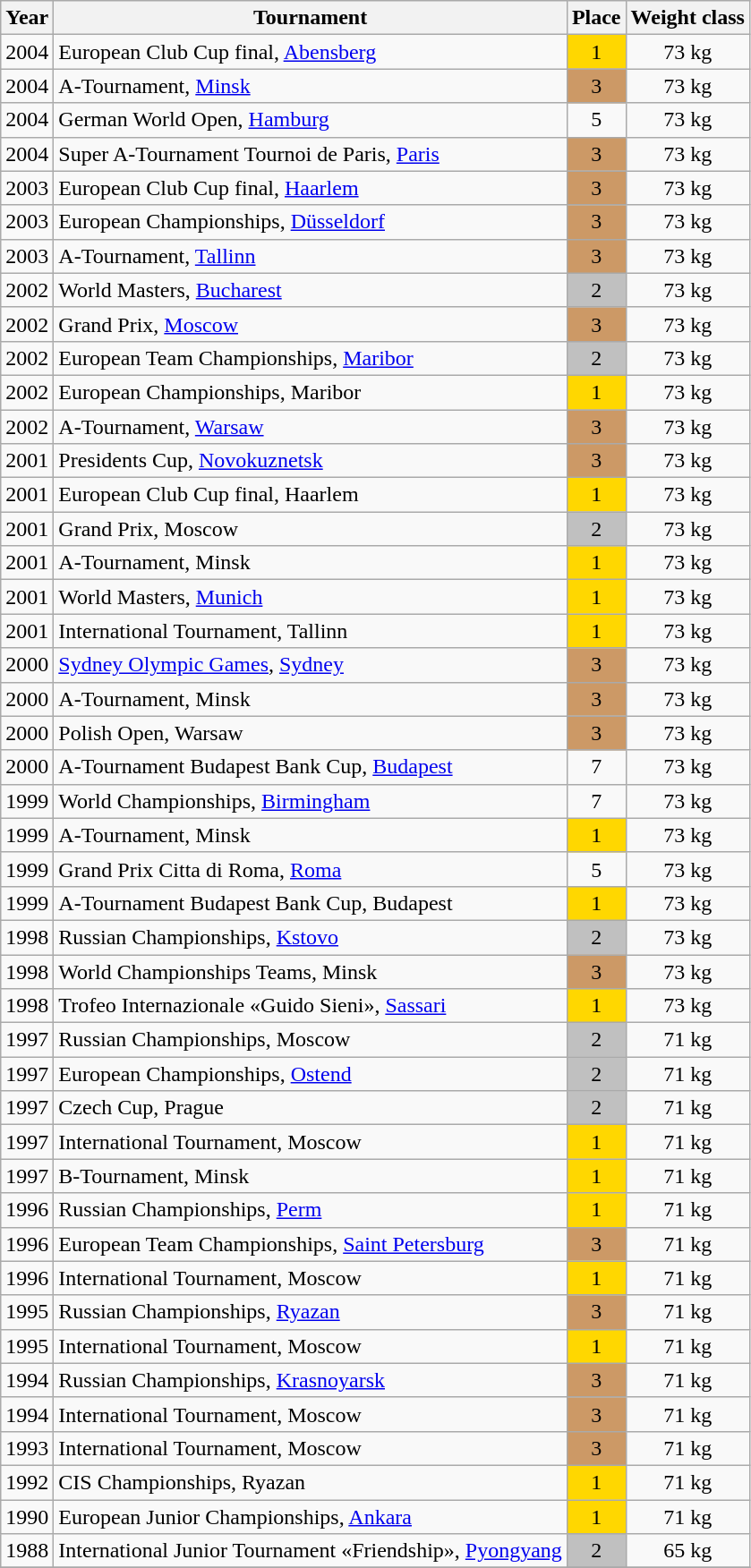<table class=wikitable>
<tr>
<th>Year</th>
<th>Tournament</th>
<th>Place</th>
<th>Weight class</th>
</tr>
<tr>
<td>2004</td>
<td>European Club Cup final, <a href='#'>Abensberg</a></td>
<td bgcolor="gold" align="center">1</td>
<td align="center">73 kg</td>
</tr>
<tr>
<td>2004</td>
<td>A-Tournament, <a href='#'>Minsk</a></td>
<td bgcolor="cc9966" align="center">3</td>
<td align="center">73 kg</td>
</tr>
<tr>
<td>2004</td>
<td>German World Open, <a href='#'>Hamburg</a></td>
<td align="center">5</td>
<td align="center">73 kg</td>
</tr>
<tr>
<td>2004</td>
<td>Super A-Tournament Tournoi de Paris, <a href='#'>Paris</a></td>
<td bgcolor="cc9966" align="center">3</td>
<td align="center">73 kg</td>
</tr>
<tr>
<td>2003</td>
<td>European Club Cup final, <a href='#'>Haarlem</a></td>
<td bgcolor="cc9966" align="center">3</td>
<td align="center">73 kg</td>
</tr>
<tr>
<td>2003</td>
<td>European Championships, <a href='#'>Düsseldorf</a></td>
<td bgcolor="cc9966" align="center">3</td>
<td align="center">73 kg</td>
</tr>
<tr>
<td>2003</td>
<td>A-Tournament, <a href='#'>Tallinn</a></td>
<td bgcolor="cc9966" align="center">3</td>
<td align="center">73 kg</td>
</tr>
<tr>
<td>2002</td>
<td>World Masters, <a href='#'>Bucharest</a></td>
<td bgcolor="silver" align="center">2</td>
<td align="center">73 kg</td>
</tr>
<tr>
<td>2002</td>
<td>Grand Prix, <a href='#'>Moscow</a></td>
<td bgcolor="cc9966" align="center">3</td>
<td align="center">73 kg</td>
</tr>
<tr>
<td>2002</td>
<td>European Team Championships, <a href='#'>Maribor</a></td>
<td bgcolor="silver" align="center">2</td>
<td align="center">73 kg</td>
</tr>
<tr>
<td>2002</td>
<td>European Championships, Maribor</td>
<td bgcolor="gold" align="center">1</td>
<td align="center">73 kg</td>
</tr>
<tr>
<td>2002</td>
<td>A-Tournament, <a href='#'>Warsaw</a></td>
<td bgcolor="cc9966" align="center">3</td>
<td align="center">73 kg</td>
</tr>
<tr>
<td>2001</td>
<td>Presidents Cup, <a href='#'>Novokuznetsk</a></td>
<td bgcolor="cc9966" align="center">3</td>
<td align="center">73 kg</td>
</tr>
<tr>
<td>2001</td>
<td>European Club Cup final, Haarlem</td>
<td bgcolor="gold" align="center">1</td>
<td align="center">73 kg</td>
</tr>
<tr>
<td>2001</td>
<td>Grand Prix, Moscow</td>
<td bgcolor="silver" align="center">2</td>
<td align="center">73 kg</td>
</tr>
<tr>
<td>2001</td>
<td>A-Tournament, Minsk</td>
<td bgcolor="gold" align="center">1</td>
<td align="center">73 kg</td>
</tr>
<tr>
<td>2001</td>
<td>World Masters, <a href='#'>Munich</a></td>
<td bgcolor="gold" align="center">1</td>
<td align="center">73 kg</td>
</tr>
<tr>
<td>2001</td>
<td>International Tournament, Tallinn</td>
<td bgcolor="gold" align="center">1</td>
<td align="center">73 kg</td>
</tr>
<tr>
<td>2000</td>
<td><a href='#'>Sydney Olympic Games</a>, <a href='#'>Sydney</a></td>
<td bgcolor="cc9966" align="center">3</td>
<td align="center">73 kg</td>
</tr>
<tr>
<td>2000</td>
<td>A-Tournament, Minsk</td>
<td bgcolor="cc9966" align="center">3</td>
<td align="center">73 kg</td>
</tr>
<tr>
<td>2000</td>
<td>Polish Open, Warsaw</td>
<td bgcolor="cc9966" align="center">3</td>
<td align="center">73 kg</td>
</tr>
<tr>
<td>2000</td>
<td>A-Tournament Budapest Bank Cup, <a href='#'>Budapest</a></td>
<td align="center">7</td>
<td align="center">73 kg</td>
</tr>
<tr>
<td>1999</td>
<td>World Championships, <a href='#'>Birmingham</a></td>
<td align="center">7</td>
<td align="center">73 kg</td>
</tr>
<tr>
<td>1999</td>
<td>A-Tournament, Minsk</td>
<td bgcolor="gold" align="center">1</td>
<td align="center">73 kg</td>
</tr>
<tr>
<td>1999</td>
<td>Grand Prix Cittа di Roma, <a href='#'>Roma</a></td>
<td align="center">5</td>
<td align="center">73 kg</td>
</tr>
<tr>
<td>1999</td>
<td>A-Tournament Budapest Bank Cup, Budapest</td>
<td bgcolor="gold" align="center">1</td>
<td align="center">73 kg</td>
</tr>
<tr>
<td>1998</td>
<td>Russian Championships, <a href='#'>Kstovo</a></td>
<td bgcolor="silver" align="center">2</td>
<td align="center">73 kg</td>
</tr>
<tr>
<td>1998</td>
<td>World Championships Teams, Minsk</td>
<td bgcolor="cc9966" align="center">3</td>
<td align="center">73 kg</td>
</tr>
<tr>
<td>1998</td>
<td>Trofeo Internazionale «Guido Sieni», <a href='#'>Sassari</a></td>
<td bgcolor="gold" align="center">1</td>
<td align="center">73 kg</td>
</tr>
<tr>
<td>1997</td>
<td>Russian Championships, Moscow</td>
<td bgcolor="silver" align="center">2</td>
<td align="center">71 kg</td>
</tr>
<tr>
<td>1997</td>
<td>European Championships, <a href='#'>Ostend</a></td>
<td bgcolor="silver" align="center">2</td>
<td align="center">71 kg</td>
</tr>
<tr>
<td>1997</td>
<td>Czech Cup, Prague</td>
<td bgcolor="silver" align="center">2</td>
<td align="center">71 kg</td>
</tr>
<tr>
<td>1997</td>
<td>International Tournament, Moscow</td>
<td bgcolor="gold" align="center">1</td>
<td align="center">71 kg</td>
</tr>
<tr>
<td>1997</td>
<td>B-Tournament, Minsk</td>
<td bgcolor="gold" align="center">1</td>
<td align="center">71 kg</td>
</tr>
<tr>
<td>1996</td>
<td>Russian Championships, <a href='#'>Perm</a></td>
<td bgcolor="gold" align="center">1</td>
<td align="center">71 kg</td>
</tr>
<tr>
<td>1996</td>
<td>European Team Championships, <a href='#'>Saint Petersburg</a></td>
<td bgcolor="cc9966" align="center">3</td>
<td align="center">71 kg</td>
</tr>
<tr>
<td>1996</td>
<td>International Tournament, Moscow</td>
<td bgcolor="gold" align="center">1</td>
<td align="center">71 kg</td>
</tr>
<tr>
<td>1995</td>
<td>Russian Championships, <a href='#'>Ryazan</a></td>
<td bgcolor="cc9966" align="center">3</td>
<td align="center">71 kg</td>
</tr>
<tr>
<td>1995</td>
<td>International Tournament, Moscow</td>
<td bgcolor="gold" align="center">1</td>
<td align="center">71 kg</td>
</tr>
<tr>
<td>1994</td>
<td>Russian Championships, <a href='#'>Krasnoyarsk</a></td>
<td bgcolor="cc9966" align="center">3</td>
<td align="center">71 kg</td>
</tr>
<tr>
<td>1994</td>
<td>International Tournament, Moscow</td>
<td bgcolor="cc9966" align="center">3</td>
<td align="center">71 kg</td>
</tr>
<tr>
<td>1993</td>
<td>International Tournament, Moscow</td>
<td bgcolor="cc9966" align="center">3</td>
<td align="center">71 kg</td>
</tr>
<tr>
<td>1992</td>
<td>CIS Championships, Ryazan</td>
<td bgcolor="gold" align="center">1</td>
<td align="center">71 kg</td>
</tr>
<tr>
<td>1990</td>
<td>European Junior Championships, <a href='#'>Ankara</a></td>
<td bgcolor="gold" align="center">1</td>
<td align="center">71 kg</td>
</tr>
<tr>
<td>1988</td>
<td>International Junior Tournament «Friendship», <a href='#'>Pyongyang</a></td>
<td bgcolor="silver" align="center">2</td>
<td align="center">65 kg</td>
</tr>
<tr>
</tr>
</table>
